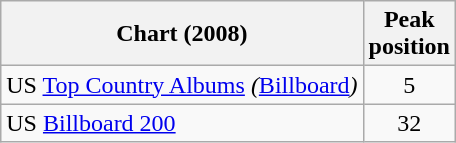<table class="wikitable sortable">
<tr>
<th>Chart (2008)</th>
<th>Peak<br>position</th>
</tr>
<tr>
<td>US <a href='#'>Top Country Albums</a> <em>(<a href='#'></em>Billboard<em></a>)</em></td>
<td align="center">5</td>
</tr>
<tr>
<td>US <a href='#'>Billboard 200</a></td>
<td align="center">32</td>
</tr>
</table>
